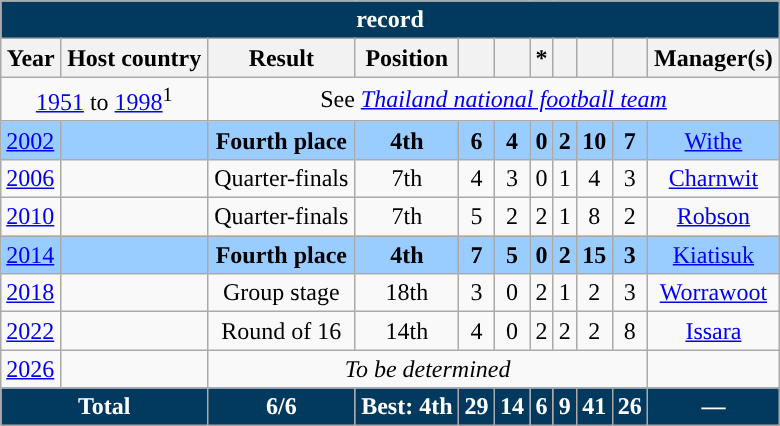<table class="wikitable" style="text-align: center; width: 520px">
<tr>
<th colspan="11" style="background: #013A5E; color: #FFFFFF;"><a href='#'></a> record</th>
</tr>
<tr>
<th>Year</th>
<th>Host country</th>
<th>Result</th>
<th>Position</th>
<th></th>
<th></th>
<th>*</th>
<th></th>
<th></th>
<th></th>
<th>Manager(s)</th>
</tr>
<tr>
<td colspan="2"><a href='#'>1951</a> to <a href='#'>1998</a><sup>1</sup></td>
<td colspan="9" style="text-align:center">See <em><a href='#'>Thailand national football team</a></em></td>
</tr>
<tr style="background:#9acdff">
<td style="text-align: left;"><a href='#'>2002</a></td>
<td style="text-align: left;"></td>
<td><strong>Fourth place</strong></td>
<td><strong>4th</strong></td>
<td><strong>6</strong></td>
<td><strong>4</strong></td>
<td><strong>0</strong></td>
<td><strong>2</strong></td>
<td><strong>10</strong></td>
<td><strong>7</strong></td>
<td><a href='#'>Withe</a></td>
</tr>
<tr>
<td style="text-align: left;"><a href='#'>2006</a></td>
<td style="text-align: left;"></td>
<td>Quarter-finals</td>
<td>7th</td>
<td>4</td>
<td>3</td>
<td>0</td>
<td>1</td>
<td>4</td>
<td>3</td>
<td><a href='#'>Charnwit</a></td>
</tr>
<tr>
<td style="text-align: left;"><a href='#'>2010</a></td>
<td style="text-align: left;"></td>
<td>Quarter-finals</td>
<td>7th</td>
<td>5</td>
<td>2</td>
<td>2</td>
<td>1</td>
<td>8</td>
<td>2</td>
<td><a href='#'>Robson</a></td>
</tr>
<tr style="background:#9acdff">
<td style="text-align: left;"><a href='#'>2014</a></td>
<td style="text-align: left;"></td>
<td><strong>Fourth place</strong></td>
<td><strong>4th</strong></td>
<td><strong>7</strong></td>
<td><strong>5</strong></td>
<td><strong>0</strong></td>
<td><strong>2</strong></td>
<td><strong>15</strong></td>
<td><strong>3</strong></td>
<td><a href='#'>Kiatisuk</a></td>
</tr>
<tr>
<td style="text-align: left;"><a href='#'>2018</a></td>
<td style="text-align: left;"></td>
<td>Group stage</td>
<td>18th</td>
<td>3</td>
<td>0</td>
<td>2</td>
<td>1</td>
<td>2</td>
<td>3</td>
<td><a href='#'>Worrawoot</a></td>
</tr>
<tr>
<td style="text-align: left"><a href='#'>2022</a></td>
<td style="text-align: left"></td>
<td>Round of 16</td>
<td>14th</td>
<td>4</td>
<td>0</td>
<td>2</td>
<td>2</td>
<td>2</td>
<td>8</td>
<td><a href='#'>Issara</a></td>
</tr>
<tr>
<td style="text-align: left"><a href='#'>2026</a></td>
<td style="text-align: left"></td>
<td colspan=8><em>To be determined</em></td>
</tr>
<tr style="background: #013A5E; color: #FFFFFF;">
<td colspan="2"><strong>Total</strong></td>
<td><strong>6/6</strong></td>
<td><strong>Best: 4th</strong></td>
<td><strong>29</strong></td>
<td><strong>14</strong></td>
<td><strong>6</strong></td>
<td><strong>9</strong></td>
<td><strong>41</strong></td>
<td><strong>26</strong></td>
<td><strong>—</strong></td>
</tr>
</table>
